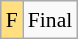<table class="wikitable" style="margin:0.5em auto; font-size:90%; line-height:1.25em;">
<tr>
<td bgcolor="#FFDF80" align=center>F</td>
<td>Final</td>
</tr>
</table>
